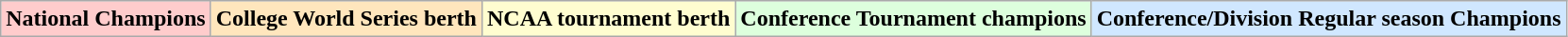<table class="wikitable">
<tr>
<td bgcolor="#FFCCCC"><strong>National Champions</strong></td>
<td bgcolor="#FFE6BD"><strong>College World Series berth</strong></td>
<td bgcolor="#fffdd0"><strong>NCAA tournament berth</strong></td>
<td bgcolor="#DDFFDD"><strong>Conference Tournament champions</strong></td>
<td bgcolor="#D0E7FF"><strong>Conference/Division Regular season Champions</strong></td>
</tr>
</table>
